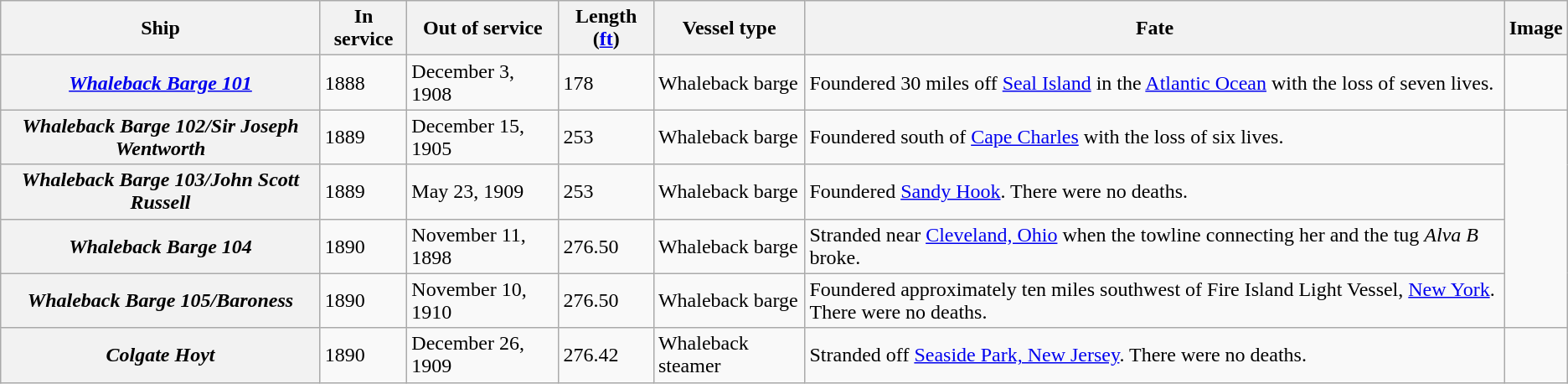<table class="wikitable plainrowheaders">
<tr>
<th scope="col">Ship</th>
<th scope="col">In service</th>
<th scope="col">Out of service</th>
<th scope="col">Length (<a href='#'>ft</a>)</th>
<th scope="col">Vessel type</th>
<th scope="col">Fate</th>
<th scope="col">Image</th>
</tr>
<tr>
<th scope="row"><strong><em><a href='#'>Whaleback Barge 101</a></em></strong></th>
<td>1888</td>
<td>December 3, 1908</td>
<td>178</td>
<td>Whaleback barge</td>
<td>Foundered 30 miles off <a href='#'>Seal Island</a> in the <a href='#'>Atlantic Ocean</a> with the loss of seven lives.</td>
<td></td>
</tr>
<tr>
<th scope"row"><em>Whaleback Barge 102/Sir Joseph Wentworth</em></th>
<td>1889</td>
<td>December 15, 1905</td>
<td>253</td>
<td>Whaleback barge</td>
<td>Foundered south of <a href='#'>Cape Charles</a> with the loss of six lives.</td>
</tr>
<tr>
<th scope"row"><em>Whaleback Barge 103/John Scott Russell</em></th>
<td>1889</td>
<td>May 23, 1909</td>
<td>253</td>
<td>Whaleback barge</td>
<td>Foundered <a href='#'>Sandy Hook</a>. There were no deaths.</td>
</tr>
<tr>
<th scope="row"><strong><em>Whaleback Barge 104</em></strong></th>
<td>1890</td>
<td>November 11, 1898</td>
<td>276.50</td>
<td>Whaleback barge</td>
<td>Stranded near <a href='#'>Cleveland, Ohio</a> when the towline connecting her and the tug <em>Alva B</em> broke.</td>
</tr>
<tr>
<th scope="row"><strong><em>Whaleback Barge 105/Baroness</em></strong></th>
<td>1890</td>
<td>November 10, 1910</td>
<td>276.50</td>
<td>Whaleback barge</td>
<td>Foundered approximately ten miles southwest of Fire Island Light Vessel, <a href='#'>New York</a>. There were no deaths.</td>
</tr>
<tr>
<th scope="row"><strong><em>Colgate Hoyt</em></strong></th>
<td>1890</td>
<td>December 26, 1909</td>
<td>276.42</td>
<td>Whaleback steamer</td>
<td>Stranded off <a href='#'>Seaside Park, New Jersey</a>. There were no deaths.</td>
<td></td>
</tr>
</table>
